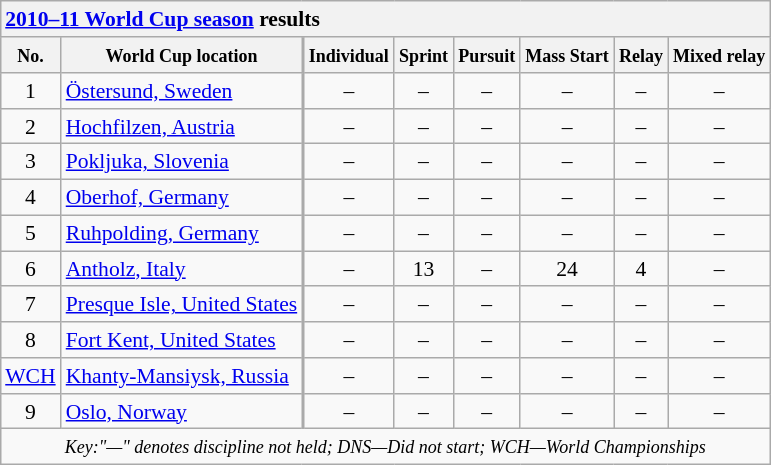<table class="wikitable collapsible collapsed" style="font-size:90%; text-align:center; float:right; margin:1em 0 1em 1em;">
<tr>
<th colspan="9" style="white-space:nowrap; text-align:left;"><a href='#'>2010–11 World Cup season</a> results  </th>
</tr>
<tr>
<th><small>No.</small></th>
<th><small>World Cup location</small></th>
<td rowspan="11" style="border-bottom-width:2x; padding:0;"></td>
<th><small>Individual</small></th>
<th><small>Sprint</small></th>
<th><small>Pursuit</small></th>
<th><small>Mass Start</small></th>
<th><small>Relay</small></th>
<th><small>Mixed relay</small></th>
</tr>
<tr>
<td>1</td>
<td style="text-align:left;"> <a href='#'>Östersund, Sweden</a></td>
<td>–</td>
<td>–</td>
<td>–</td>
<td>–</td>
<td>–</td>
<td>–</td>
</tr>
<tr>
<td>2</td>
<td style="text-align:left;"> <a href='#'>Hochfilzen, Austria</a></td>
<td>–</td>
<td>–</td>
<td>–</td>
<td>–</td>
<td>–</td>
<td>–</td>
</tr>
<tr>
<td>3</td>
<td style="text-align:left;"> <a href='#'>Pokljuka, Slovenia</a></td>
<td>–</td>
<td>–</td>
<td>–</td>
<td>–</td>
<td>–</td>
<td>–</td>
</tr>
<tr>
<td>4</td>
<td style="text-align:left;">  <a href='#'>Oberhof, Germany</a></td>
<td>–</td>
<td>–</td>
<td>–</td>
<td>–</td>
<td>–</td>
<td>–</td>
</tr>
<tr>
<td>5</td>
<td style="text-align:left;"> <a href='#'>Ruhpolding, Germany</a></td>
<td>–</td>
<td>–</td>
<td>–</td>
<td>–</td>
<td>–</td>
<td>–</td>
</tr>
<tr>
<td>6</td>
<td style="text-align:left;">  <a href='#'>Antholz, Italy</a></td>
<td>–</td>
<td>13</td>
<td>–</td>
<td>24</td>
<td>4</td>
<td>–</td>
</tr>
<tr>
<td>7</td>
<td style="text-align:left;">  <a href='#'>Presque Isle, United States</a></td>
<td>–</td>
<td>–</td>
<td>–</td>
<td>–</td>
<td>–</td>
<td>–</td>
</tr>
<tr>
<td>8</td>
<td style="text-align:left;">  <a href='#'>Fort Kent, United States</a></td>
<td>–</td>
<td>–</td>
<td>–</td>
<td>–</td>
<td>–</td>
<td>–</td>
</tr>
<tr>
<td><a href='#'>WCH</a></td>
<td style="text-align:left;"> <a href='#'>Khanty-Mansiysk, Russia</a></td>
<td>–</td>
<td>–</td>
<td>–</td>
<td>–</td>
<td>–</td>
<td>–</td>
</tr>
<tr>
<td>9</td>
<td style="text-align:left;">  <a href='#'>Oslo, Norway</a></td>
<td>–</td>
<td>–</td>
<td>–</td>
<td>–</td>
<td>–</td>
<td>–</td>
</tr>
<tr>
<td style="text-align:center;" colspan="9"><small><em>Key:"—" denotes discipline not held; DNS—Did not start; WCH—World Championships</em></small></td>
</tr>
</table>
